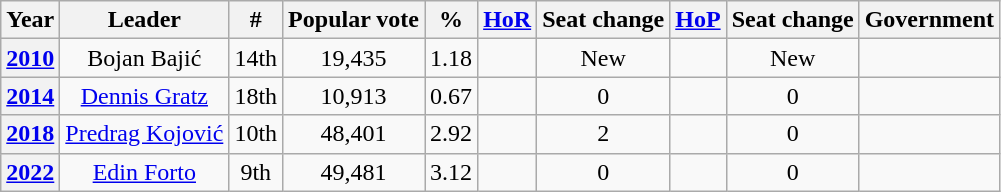<table class="wikitable" style="text-align: center;">
<tr>
<th>Year</th>
<th>Leader</th>
<th>#</th>
<th>Popular vote</th>
<th>%</th>
<th><a href='#'>HoR</a></th>
<th>Seat change</th>
<th><a href='#'>HoP</a></th>
<th>Seat change</th>
<th>Government</th>
</tr>
<tr>
<th><a href='#'>2010</a></th>
<td>Bojan Bajić</td>
<td>14th</td>
<td align=center>19,435</td>
<td>1.18</td>
<td></td>
<td>New</td>
<td></td>
<td>New</td>
<td></td>
</tr>
<tr>
<th><a href='#'>2014</a></th>
<td><a href='#'>Dennis Gratz</a></td>
<td>18th</td>
<td align=center>10,913</td>
<td>0.67</td>
<td></td>
<td> 0</td>
<td></td>
<td> 0</td>
<td></td>
</tr>
<tr>
<th><a href='#'>2018</a></th>
<td><a href='#'>Predrag Kojović</a></td>
<td>10th</td>
<td align=center>48,401</td>
<td>2.92</td>
<td></td>
<td> 2</td>
<td></td>
<td> 0</td>
<td></td>
</tr>
<tr>
<th><a href='#'>2022</a></th>
<td><a href='#'>Edin Forto</a></td>
<td>9th</td>
<td align=center>49,481</td>
<td>3.12</td>
<td></td>
<td> 0</td>
<td></td>
<td> 0</td>
<td></td>
</tr>
</table>
